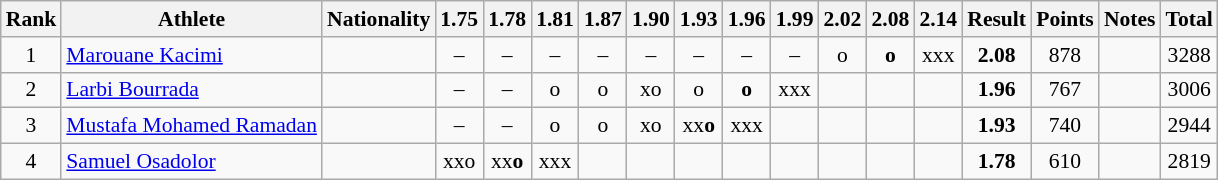<table class="wikitable sortable" style="text-align:center;font-size:90%">
<tr>
<th>Rank</th>
<th>Athlete</th>
<th>Nationality</th>
<th>1.75</th>
<th>1.78</th>
<th>1.81</th>
<th>1.87</th>
<th>1.90</th>
<th>1.93</th>
<th>1.96</th>
<th>1.99</th>
<th>2.02</th>
<th>2.08</th>
<th>2.14</th>
<th>Result</th>
<th>Points</th>
<th>Notes</th>
<th>Total</th>
</tr>
<tr>
<td>1</td>
<td align="left"><a href='#'>Marouane Kacimi</a></td>
<td align=left></td>
<td>–</td>
<td>–</td>
<td>–</td>
<td>–</td>
<td>–</td>
<td>–</td>
<td>–</td>
<td>–</td>
<td>o</td>
<td><strong>o</strong></td>
<td>xxx</td>
<td><strong>2.08</strong></td>
<td>878</td>
<td></td>
<td>3288</td>
</tr>
<tr>
<td>2</td>
<td align="left"><a href='#'>Larbi Bourrada</a></td>
<td align=left></td>
<td>–</td>
<td>–</td>
<td>o</td>
<td>o</td>
<td>xo</td>
<td>o</td>
<td><strong>o</strong></td>
<td>xxx</td>
<td></td>
<td></td>
<td></td>
<td><strong>1.96</strong></td>
<td>767</td>
<td></td>
<td>3006</td>
</tr>
<tr>
<td>3</td>
<td align="left"><a href='#'>Mustafa Mohamed Ramadan</a></td>
<td align=left></td>
<td>–</td>
<td>–</td>
<td>o</td>
<td>o</td>
<td>xo</td>
<td>xx<strong>o</strong></td>
<td>xxx</td>
<td></td>
<td></td>
<td></td>
<td></td>
<td><strong>1.93</strong></td>
<td>740</td>
<td></td>
<td>2944</td>
</tr>
<tr>
<td>4</td>
<td align="left"><a href='#'>Samuel Osadolor</a></td>
<td align=left></td>
<td>xxo</td>
<td>xx<strong>o</strong></td>
<td>xxx</td>
<td></td>
<td></td>
<td></td>
<td></td>
<td></td>
<td></td>
<td></td>
<td></td>
<td><strong>1.78</strong></td>
<td>610</td>
<td></td>
<td>2819</td>
</tr>
</table>
